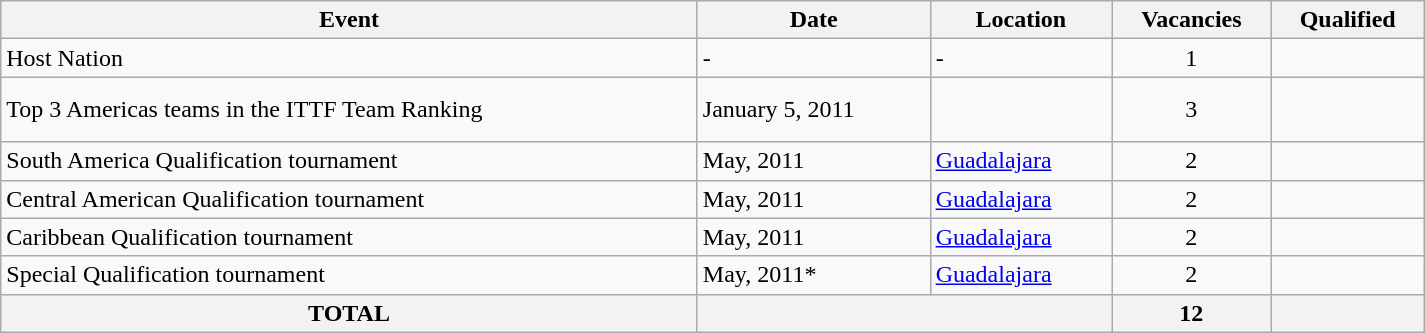<table class="wikitable" width=950>
<tr>
<th>Event</th>
<th>Date</th>
<th>Location</th>
<th>Vacancies</th>
<th>Qualified</th>
</tr>
<tr>
<td>Host Nation</td>
<td>-</td>
<td>-</td>
<td align=center>1</td>
<td></td>
</tr>
<tr>
<td>Top 3 Americas teams in the ITTF Team Ranking</td>
<td>January 5, 2011</td>
<td></td>
<td align=center>3</td>
<td>  <br>  <br> </td>
</tr>
<tr>
<td>South America Qualification tournament</td>
<td>May, 2011</td>
<td> <a href='#'>Guadalajara</a></td>
<td align=center>2</td>
<td>  <br> </td>
</tr>
<tr>
<td>Central American Qualification tournament</td>
<td>May, 2011</td>
<td> <a href='#'>Guadalajara</a></td>
<td align=center>2</td>
<td>  <br> </td>
</tr>
<tr>
<td>Caribbean Qualification tournament</td>
<td>May, 2011</td>
<td> <a href='#'>Guadalajara</a></td>
<td align=center>2</td>
<td>  <br> </td>
</tr>
<tr>
<td>Special Qualification tournament</td>
<td>May, 2011*</td>
<td> <a href='#'>Guadalajara</a></td>
<td align=center>2</td>
<td>  <br> </td>
</tr>
<tr>
<th>TOTAL</th>
<th colspan="2"></th>
<th>12</th>
<th></th>
</tr>
</table>
